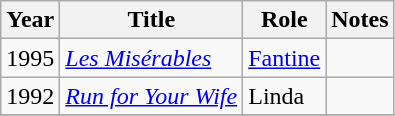<table class="wikitable sortable">
<tr>
<th>Year</th>
<th>Title</th>
<th>Role</th>
<th>Notes</th>
</tr>
<tr>
<td>1995</td>
<td><em><a href='#'>Les Misérables</a> </em></td>
<td><a href='#'>Fantine</a></td>
<td></td>
</tr>
<tr>
<td>1992</td>
<td><em><a href='#'>Run for Your Wife</a></em></td>
<td>Linda</td>
<td></td>
</tr>
<tr>
</tr>
</table>
